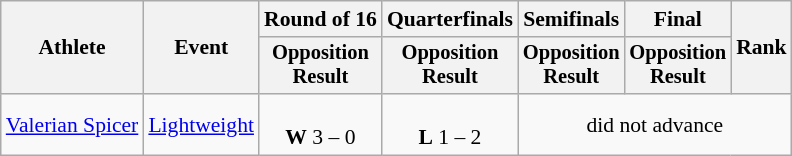<table class="wikitable" style="font-size:90%;">
<tr>
<th rowspan=2>Athlete</th>
<th rowspan=2>Event</th>
<th>Round of 16</th>
<th>Quarterfinals</th>
<th>Semifinals</th>
<th>Final</th>
<th rowspan=2>Rank</th>
</tr>
<tr style="font-size:95%">
<th>Opposition<br>Result</th>
<th>Opposition<br>Result</th>
<th>Opposition<br>Result</th>
<th>Opposition<br>Result</th>
</tr>
<tr align=center>
<td align=left><a href='#'>Valerian Spicer</a></td>
<td align=left><a href='#'>Lightweight</a></td>
<td><br><strong>W</strong> 3 – 0</td>
<td><br><strong>L</strong> 1 – 2</td>
<td colspan=3>did not advance</td>
</tr>
</table>
